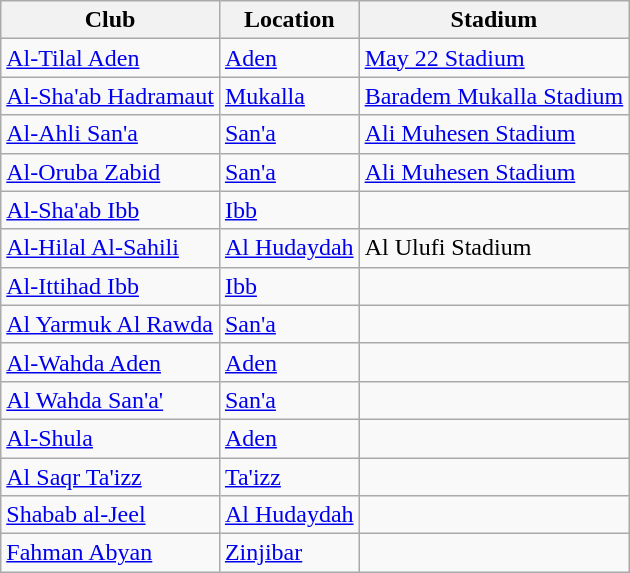<table class="wikitable sortable">
<tr>
<th>Club</th>
<th>Location</th>
<th>Stadium</th>
</tr>
<tr>
<td><a href='#'>Al-Tilal Aden</a></td>
<td><a href='#'>Aden</a></td>
<td><a href='#'>May 22 Stadium</a></td>
</tr>
<tr>
<td><a href='#'>Al-Sha'ab Hadramaut</a></td>
<td><a href='#'>Mukalla</a></td>
<td><a href='#'>Baradem Mukalla Stadium</a></td>
</tr>
<tr>
<td><a href='#'>Al-Ahli San'a</a></td>
<td><a href='#'>San'a</a></td>
<td><a href='#'>Ali Muhesen Stadium</a></td>
</tr>
<tr>
<td><a href='#'>Al-Oruba Zabid</a></td>
<td><a href='#'>San'a</a></td>
<td><a href='#'>Ali Muhesen Stadium</a></td>
</tr>
<tr>
<td><a href='#'>Al-Sha'ab Ibb</a></td>
<td><a href='#'>Ibb</a></td>
<td></td>
</tr>
<tr>
<td><a href='#'>Al-Hilal Al-Sahili</a></td>
<td><a href='#'>Al Hudaydah</a></td>
<td>Al Ulufi Stadium</td>
</tr>
<tr>
<td><a href='#'>Al-Ittihad Ibb</a></td>
<td><a href='#'>Ibb</a></td>
<td></td>
</tr>
<tr>
<td><a href='#'>Al Yarmuk Al Rawda</a></td>
<td><a href='#'>San'a</a></td>
<td></td>
</tr>
<tr>
<td><a href='#'>Al-Wahda Aden</a></td>
<td><a href='#'>Aden</a></td>
<td></td>
</tr>
<tr>
<td><a href='#'>Al Wahda San'a'</a></td>
<td><a href='#'>San'a</a></td>
<td></td>
</tr>
<tr>
<td><a href='#'>Al-Shula</a></td>
<td><a href='#'>Aden</a></td>
<td></td>
</tr>
<tr>
<td><a href='#'>Al Saqr Ta'izz</a></td>
<td><a href='#'>Ta'izz</a></td>
<td></td>
</tr>
<tr>
<td><a href='#'>Shabab al-Jeel</a></td>
<td><a href='#'>Al Hudaydah</a></td>
<td></td>
</tr>
<tr>
<td><a href='#'>Fahman Abyan</a></td>
<td><a href='#'>Zinjibar</a></td>
<td></td>
</tr>
</table>
